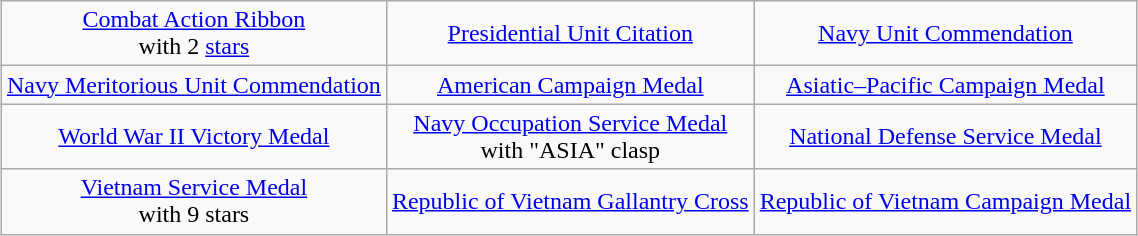<table class="wikitable" style="margin:1em auto; text-align:center;">
<tr>
<td><a href='#'>Combat Action Ribbon</a> <br>with 2 <a href='#'>stars</a></td>
<td><a href='#'>Presidential Unit Citation</a></td>
<td><a href='#'>Navy Unit Commendation</a></td>
</tr>
<tr>
<td><a href='#'>Navy Meritorious Unit Commendation</a></td>
<td><a href='#'>American Campaign Medal</a></td>
<td><a href='#'>Asiatic–Pacific Campaign Medal</a></td>
</tr>
<tr>
<td><a href='#'>World War II Victory Medal</a></td>
<td><a href='#'>Navy Occupation Service Medal</a> <br>with "ASIA" clasp</td>
<td><a href='#'>National Defense Service Medal</a></td>
</tr>
<tr>
<td><a href='#'>Vietnam Service Medal</a><br> with 9 stars</td>
<td><a href='#'>Republic of Vietnam Gallantry Cross</a></td>
<td><a href='#'>Republic of Vietnam Campaign Medal</a></td>
</tr>
</table>
